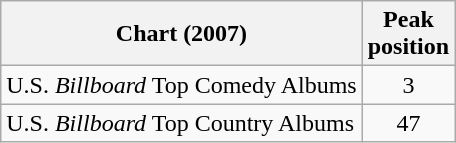<table class="wikitable">
<tr>
<th>Chart (2007)</th>
<th>Peak<br>position</th>
</tr>
<tr>
<td>U.S. <em>Billboard</em> Top Comedy Albums</td>
<td align="center">3</td>
</tr>
<tr>
<td>U.S. <em>Billboard</em> Top Country Albums</td>
<td align="center">47</td>
</tr>
</table>
